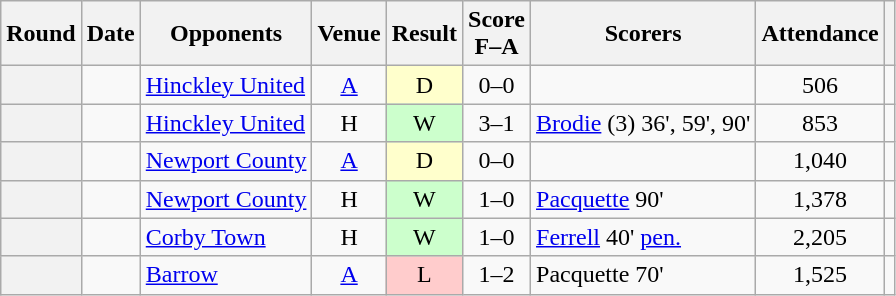<table class="wikitable plainrowheaders sortable" style="text-align:center;">
<tr>
<th scope="col">Round</th>
<th scope="col">Date</th>
<th scope="col">Opponents</th>
<th scope="col">Venue</th>
<th scope="col">Result</th>
<th scope="col">Score<br>F–A</th>
<th scope="col" class="unsortable">Scorers</th>
<th scope="col">Attendance</th>
<th scope="col" class="unsortable"></th>
</tr>
<tr>
<th scope="row"></th>
<td style="text-align:left;"></td>
<td style="text-align:left;"><a href='#'>Hinckley United</a></td>
<td><a href='#'>A</a></td>
<td style=background-color:#FFFFCC>D</td>
<td>0–0</td>
<td style="text-align:left;"></td>
<td>506</td>
<td></td>
</tr>
<tr>
<th scope="row"></th>
<td style="text-align:left;"></td>
<td style="text-align:left;"><a href='#'>Hinckley United</a></td>
<td>H</td>
<td style=background-color:#CCFFCC>W</td>
<td>3–1</td>
<td style="text-align:left;"><a href='#'>Brodie</a> (3) 36', 59', 90'</td>
<td>853</td>
<td></td>
</tr>
<tr>
<th scope="row"></th>
<td style="text-align:left;"></td>
<td style="text-align:left;"><a href='#'>Newport County</a></td>
<td><a href='#'>A</a></td>
<td style=background-color:#FFFFCC>D</td>
<td>0–0</td>
<td style="text-align:left;"></td>
<td>1,040</td>
<td></td>
</tr>
<tr>
<th scope="row"></th>
<td style="text-align:left;"></td>
<td style="text-align:left;"><a href='#'>Newport County</a></td>
<td>H</td>
<td style=background-color:#CCFFCC>W</td>
<td>1–0</td>
<td style="text-align:left;"><a href='#'>Pacquette</a> 90'</td>
<td>1,378</td>
<td></td>
</tr>
<tr>
<th scope="row"></th>
<td style="text-align:left;"></td>
<td style="text-align:left;"><a href='#'>Corby Town</a></td>
<td>H</td>
<td style=background-color:#CCFFCC>W</td>
<td>1–0</td>
<td style="text-align:left;"><a href='#'>Ferrell</a> 40' <a href='#'>pen.</a></td>
<td>2,205</td>
<td></td>
</tr>
<tr>
<th scope="row"></th>
<td style="text-align:left;"></td>
<td style="text-align:left;"><a href='#'>Barrow</a></td>
<td><a href='#'>A</a></td>
<td style=background-color:#FFCCCC>L</td>
<td>1–2</td>
<td style="text-align:left;">Pacquette 70'</td>
<td>1,525</td>
<td></td>
</tr>
</table>
